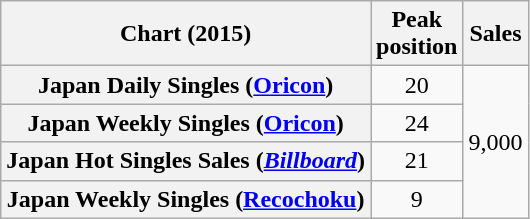<table class="wikitable sortable plainrowheaders" style="text-align:center;">
<tr>
<th scope="col">Chart (2015)</th>
<th scope="col">Peak<br>position</th>
<th scope="col">Sales</th>
</tr>
<tr>
<th scope="row">Japan Daily Singles (<a href='#'>Oricon</a>)</th>
<td style="text-align:center;">20</td>
<td rowspan="7" style="text-align:left;">9,000</td>
</tr>
<tr>
<th scope="row">Japan Weekly Singles (<a href='#'>Oricon</a>)</th>
<td style="text-align:center;">24</td>
</tr>
<tr>
<th scope="row">Japan Hot Singles Sales (<em><a href='#'>Billboard</a></em>)</th>
<td style="text-align:center;">21</td>
</tr>
<tr>
<th scope="row">Japan Weekly Singles (<a href='#'>Recochoku</a>)</th>
<td style="text-align:center;">9</td>
</tr>
</table>
